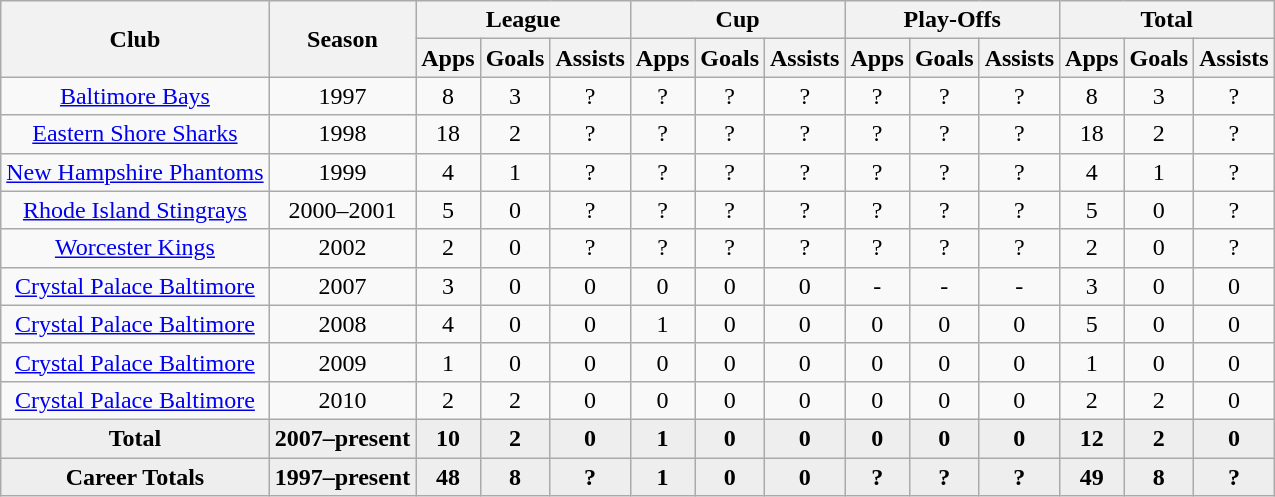<table class="wikitable" style="text-align: center;">
<tr>
<th rowspan="2">Club</th>
<th rowspan="2">Season</th>
<th colspan="3">League</th>
<th colspan="3">Cup</th>
<th colspan="3">Play-Offs</th>
<th colspan="3">Total</th>
</tr>
<tr>
<th>Apps</th>
<th>Goals</th>
<th>Assists</th>
<th>Apps</th>
<th>Goals</th>
<th>Assists</th>
<th>Apps</th>
<th>Goals</th>
<th>Assists</th>
<th>Apps</th>
<th>Goals</th>
<th>Assists</th>
</tr>
<tr>
<td rowspan="1" valign="top"><a href='#'>Baltimore Bays</a></td>
<td>1997</td>
<td>8</td>
<td>3</td>
<td>?</td>
<td>?</td>
<td>?</td>
<td>?</td>
<td>?</td>
<td>?</td>
<td>?</td>
<td>8</td>
<td>3</td>
<td>?</td>
</tr>
<tr>
<td><a href='#'>Eastern Shore Sharks</a></td>
<td>1998</td>
<td>18</td>
<td>2</td>
<td>?</td>
<td>?</td>
<td>?</td>
<td>?</td>
<td>?</td>
<td>?</td>
<td>?</td>
<td>18</td>
<td>2</td>
<td>?</td>
</tr>
<tr>
<td><a href='#'>New Hampshire Phantoms</a></td>
<td>1999</td>
<td>4</td>
<td>1</td>
<td>?</td>
<td>?</td>
<td>?</td>
<td>?</td>
<td>?</td>
<td>?</td>
<td>?</td>
<td>4</td>
<td>1</td>
<td>?</td>
</tr>
<tr>
<td><a href='#'>Rhode Island Stingrays</a></td>
<td>2000–2001</td>
<td>5</td>
<td>0</td>
<td>?</td>
<td>?</td>
<td>?</td>
<td>?</td>
<td>?</td>
<td>?</td>
<td>?</td>
<td>5</td>
<td>0</td>
<td>?</td>
</tr>
<tr>
<td><a href='#'>Worcester Kings</a></td>
<td>2002</td>
<td>2</td>
<td>0</td>
<td>?</td>
<td>?</td>
<td>?</td>
<td>?</td>
<td>?</td>
<td>?</td>
<td>?</td>
<td>2</td>
<td>0</td>
<td>?</td>
</tr>
<tr>
<td><a href='#'>Crystal Palace Baltimore</a></td>
<td>2007</td>
<td>3</td>
<td>0</td>
<td>0</td>
<td>0</td>
<td>0</td>
<td>0</td>
<td>-</td>
<td>-</td>
<td>-</td>
<td>3</td>
<td>0</td>
<td>0</td>
</tr>
<tr>
<td><a href='#'>Crystal Palace Baltimore</a></td>
<td>2008</td>
<td>4</td>
<td>0</td>
<td>0</td>
<td>1</td>
<td>0</td>
<td>0</td>
<td>0</td>
<td>0</td>
<td>0</td>
<td>5</td>
<td>0</td>
<td>0</td>
</tr>
<tr>
<td><a href='#'>Crystal Palace Baltimore</a></td>
<td>2009</td>
<td>1</td>
<td>0</td>
<td>0</td>
<td>0</td>
<td>0</td>
<td>0</td>
<td>0</td>
<td>0</td>
<td>0</td>
<td>1</td>
<td>0</td>
<td>0</td>
</tr>
<tr>
<td><a href='#'>Crystal Palace Baltimore</a></td>
<td>2010</td>
<td>2</td>
<td>2</td>
<td>0</td>
<td>0</td>
<td>0</td>
<td>0</td>
<td>0</td>
<td>0</td>
<td>0</td>
<td>2</td>
<td>2</td>
<td>0</td>
</tr>
<tr style="font-weight:bold; background-color:#eeeeee;">
<td><strong>Total</strong></td>
<td>2007–present</td>
<td>10</td>
<td>2</td>
<td>0</td>
<td>1</td>
<td>0</td>
<td>0</td>
<td>0</td>
<td>0</td>
<td>0</td>
<td>12</td>
<td>2</td>
<td>0</td>
</tr>
<tr style="font-weight:bold; background-color:#eeeeee;">
<td><strong>Career Totals</strong></td>
<td>1997–present</td>
<td>48</td>
<td>8</td>
<td>?</td>
<td>1</td>
<td>0</td>
<td>0</td>
<td>?</td>
<td>?</td>
<td>?</td>
<td>49</td>
<td>8</td>
<td>?</td>
</tr>
</table>
